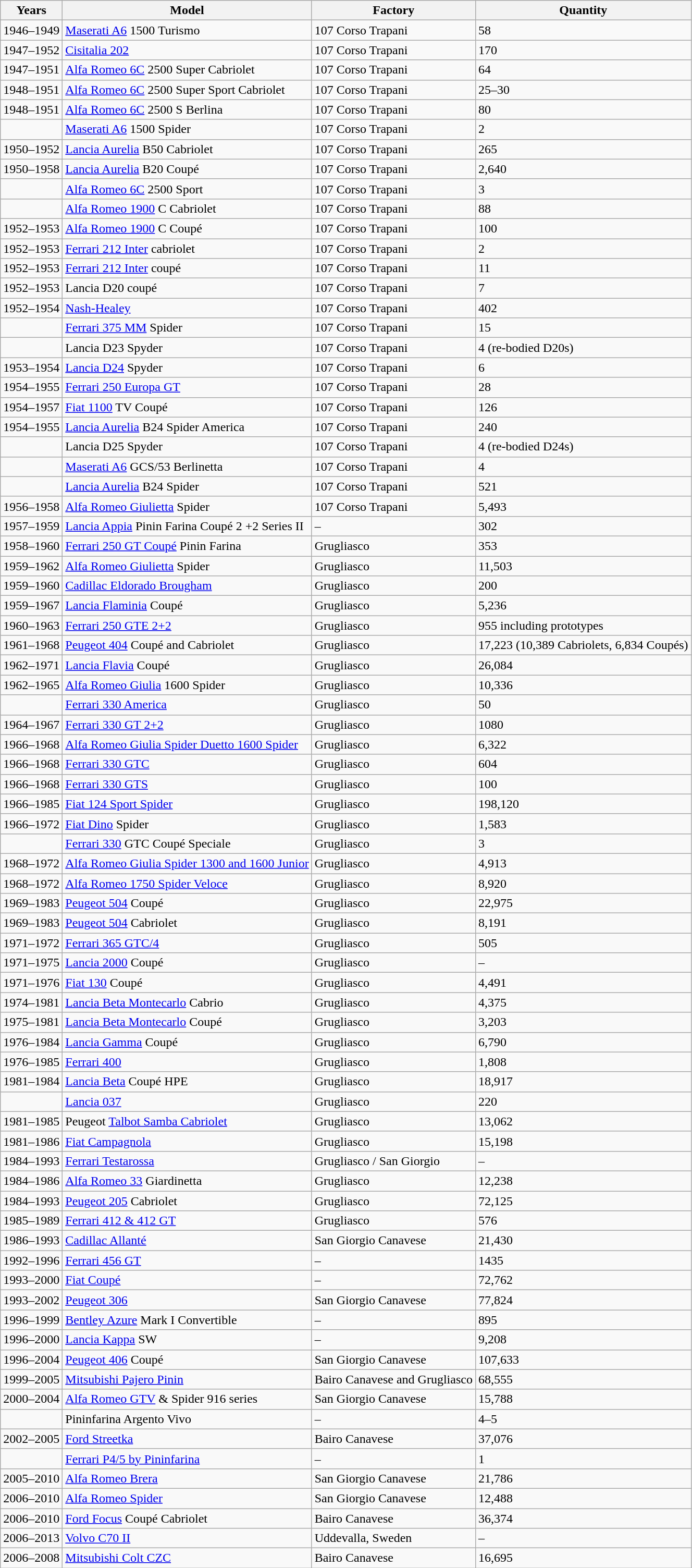<table class="wikitable sortable">
<tr valign=top>
<th>Years</th>
<th>Model</th>
<th>Factory</th>
<th>Quantity</th>
</tr>
<tr>
<td>1946–1949</td>
<td><a href='#'>Maserati A6</a> 1500 Turismo</td>
<td>107 Corso Trapani</td>
<td>58</td>
</tr>
<tr>
<td>1947–1952</td>
<td><a href='#'>Cisitalia 202</a></td>
<td>107 Corso Trapani</td>
<td>170</td>
</tr>
<tr>
<td>1947–1951</td>
<td><a href='#'>Alfa Romeo 6C</a> 2500 Super Cabriolet</td>
<td>107 Corso Trapani</td>
<td>64</td>
</tr>
<tr>
<td>1948–1951</td>
<td><a href='#'>Alfa Romeo 6C</a> 2500 Super Sport Cabriolet</td>
<td>107 Corso Trapani</td>
<td>25–30</td>
</tr>
<tr>
<td>1948–1951</td>
<td><a href='#'>Alfa Romeo 6C</a> 2500 S Berlina</td>
<td>107 Corso Trapani</td>
<td>80</td>
</tr>
<tr>
<td></td>
<td><a href='#'>Maserati A6</a> 1500 Spider</td>
<td>107 Corso Trapani</td>
<td>2</td>
</tr>
<tr>
<td>1950–1952</td>
<td><a href='#'>Lancia Aurelia</a> B50 Cabriolet</td>
<td>107 Corso Trapani</td>
<td>265</td>
</tr>
<tr>
<td>1950–1958</td>
<td><a href='#'>Lancia Aurelia</a> B20 Coupé</td>
<td>107 Corso Trapani</td>
<td>2,640</td>
</tr>
<tr>
<td></td>
<td><a href='#'>Alfa Romeo 6C</a> 2500 Sport</td>
<td>107 Corso Trapani</td>
<td>3</td>
</tr>
<tr>
<td></td>
<td><a href='#'>Alfa Romeo 1900</a> C Cabriolet</td>
<td>107 Corso Trapani</td>
<td>88</td>
</tr>
<tr>
<td>1952–1953</td>
<td><a href='#'>Alfa Romeo 1900</a> C Coupé</td>
<td>107 Corso Trapani</td>
<td>100</td>
</tr>
<tr>
<td>1952–1953</td>
<td><a href='#'>Ferrari 212 Inter</a> cabriolet</td>
<td>107 Corso Trapani</td>
<td>2</td>
</tr>
<tr>
<td>1952–1953</td>
<td><a href='#'>Ferrari 212 Inter</a> coupé</td>
<td>107 Corso Trapani</td>
<td>11</td>
</tr>
<tr>
<td>1952–1953</td>
<td>Lancia D20 coupé</td>
<td>107 Corso Trapani</td>
<td>7</td>
</tr>
<tr>
<td>1952–1954</td>
<td><a href='#'>Nash-Healey</a></td>
<td>107 Corso Trapani</td>
<td>402</td>
</tr>
<tr>
<td></td>
<td><a href='#'>Ferrari 375 MM</a> Spider</td>
<td>107 Corso Trapani</td>
<td>15</td>
</tr>
<tr>
<td></td>
<td>Lancia D23 Spyder</td>
<td>107 Corso Trapani</td>
<td>4 (re-bodied D20s)</td>
</tr>
<tr>
<td>1953–1954</td>
<td><a href='#'>Lancia D24</a> Spyder</td>
<td>107 Corso Trapani</td>
<td>6</td>
</tr>
<tr>
<td>1954–1955</td>
<td><a href='#'>Ferrari 250 Europa GT</a></td>
<td>107 Corso Trapani</td>
<td>28</td>
</tr>
<tr>
<td>1954–1957</td>
<td><a href='#'>Fiat 1100</a> TV Coupé</td>
<td>107 Corso Trapani</td>
<td>126</td>
</tr>
<tr>
<td>1954–1955</td>
<td><a href='#'>Lancia Aurelia</a> B24 Spider America</td>
<td>107 Corso Trapani</td>
<td>240</td>
</tr>
<tr>
<td></td>
<td>Lancia D25 Spyder</td>
<td>107 Corso Trapani</td>
<td>4 (re-bodied D24s)</td>
</tr>
<tr>
<td></td>
<td><a href='#'>Maserati A6</a> GCS/53 Berlinetta</td>
<td>107 Corso Trapani</td>
<td>4</td>
</tr>
<tr>
<td></td>
<td><a href='#'>Lancia Aurelia</a> B24 Spider</td>
<td>107 Corso Trapani</td>
<td>521</td>
</tr>
<tr>
<td>1956–1958</td>
<td><a href='#'>Alfa Romeo Giulietta</a> Spider</td>
<td>107 Corso Trapani</td>
<td>5,493</td>
</tr>
<tr>
<td>1957–1959</td>
<td><a href='#'>Lancia Appia</a> Pinin Farina Coupé 2 +2 Series II</td>
<td>–</td>
<td>302</td>
</tr>
<tr>
<td>1958–1960</td>
<td><a href='#'>Ferrari 250 GT Coupé</a> Pinin Farina</td>
<td>Grugliasco</td>
<td>353</td>
</tr>
<tr>
<td>1959–1962</td>
<td><a href='#'>Alfa Romeo Giulietta</a> Spider</td>
<td>Grugliasco</td>
<td>11,503</td>
</tr>
<tr>
<td>1959–1960</td>
<td><a href='#'>Cadillac Eldorado Brougham</a></td>
<td>Grugliasco</td>
<td>200</td>
</tr>
<tr>
<td>1959–1967</td>
<td><a href='#'>Lancia Flaminia</a> Coupé</td>
<td>Grugliasco</td>
<td>5,236</td>
</tr>
<tr>
<td>1960–1963</td>
<td><a href='#'>Ferrari 250 GTE 2+2</a></td>
<td>Grugliasco</td>
<td>955 including prototypes</td>
</tr>
<tr>
<td>1961–1968</td>
<td><a href='#'>Peugeot 404</a> Coupé and Cabriolet</td>
<td>Grugliasco</td>
<td>17,223 (10,389 Cabriolets, 6,834 Coupés)</td>
</tr>
<tr>
<td>1962–1971</td>
<td><a href='#'>Lancia Flavia</a> Coupé</td>
<td>Grugliasco</td>
<td>26,084</td>
</tr>
<tr>
<td>1962–1965</td>
<td><a href='#'>Alfa Romeo Giulia</a> 1600 Spider</td>
<td>Grugliasco</td>
<td>10,336</td>
</tr>
<tr>
<td></td>
<td><a href='#'>Ferrari 330 America</a></td>
<td>Grugliasco</td>
<td>50</td>
</tr>
<tr>
<td>1964–1967</td>
<td><a href='#'>Ferrari 330 GT 2+2</a></td>
<td>Grugliasco</td>
<td>1080</td>
</tr>
<tr>
<td>1966–1968</td>
<td><a href='#'>Alfa Romeo Giulia Spider Duetto 1600 Spider</a></td>
<td>Grugliasco</td>
<td>6,322</td>
</tr>
<tr>
<td>1966–1968</td>
<td><a href='#'>Ferrari 330 GTC</a></td>
<td>Grugliasco</td>
<td>604</td>
</tr>
<tr>
<td>1966–1968</td>
<td><a href='#'>Ferrari 330 GTS</a></td>
<td>Grugliasco</td>
<td>100</td>
</tr>
<tr>
<td>1966–1985</td>
<td><a href='#'>Fiat 124 Sport Spider</a></td>
<td>Grugliasco</td>
<td>198,120</td>
</tr>
<tr>
<td>1966–1972</td>
<td><a href='#'>Fiat Dino</a> Spider</td>
<td>Grugliasco</td>
<td>1,583</td>
</tr>
<tr>
<td></td>
<td><a href='#'>Ferrari 330</a> GTC Coupé Speciale</td>
<td>Grugliasco</td>
<td>3</td>
</tr>
<tr>
<td>1968–1972</td>
<td><a href='#'>Alfa Romeo Giulia Spider 1300 and 1600 Junior</a></td>
<td>Grugliasco</td>
<td>4,913</td>
</tr>
<tr>
<td>1968–1972</td>
<td><a href='#'>Alfa Romeo 1750 Spider Veloce</a></td>
<td>Grugliasco</td>
<td>8,920</td>
</tr>
<tr>
<td>1969–1983</td>
<td><a href='#'>Peugeot 504</a> Coupé</td>
<td>Grugliasco</td>
<td>22,975</td>
</tr>
<tr>
<td>1969–1983</td>
<td><a href='#'>Peugeot 504</a> Cabriolet</td>
<td>Grugliasco</td>
<td>8,191</td>
</tr>
<tr>
<td>1971–1972</td>
<td><a href='#'>Ferrari 365 GTC/4</a></td>
<td>Grugliasco</td>
<td>505</td>
</tr>
<tr>
<td>1971–1975</td>
<td><a href='#'>Lancia 2000</a> Coupé</td>
<td>Grugliasco</td>
<td>–</td>
</tr>
<tr>
<td>1971–1976</td>
<td><a href='#'>Fiat 130</a> Coupé</td>
<td>Grugliasco</td>
<td>4,491</td>
</tr>
<tr>
<td>1974–1981</td>
<td><a href='#'>Lancia Beta Montecarlo</a> Cabrio</td>
<td>Grugliasco</td>
<td>4,375</td>
</tr>
<tr>
<td>1975–1981</td>
<td><a href='#'>Lancia Beta Montecarlo</a> Coupé</td>
<td>Grugliasco</td>
<td>3,203</td>
</tr>
<tr>
<td>1976–1984</td>
<td><a href='#'>Lancia Gamma</a> Coupé</td>
<td>Grugliasco</td>
<td>6,790</td>
</tr>
<tr>
<td>1976–1985</td>
<td><a href='#'>Ferrari 400</a></td>
<td>Grugliasco</td>
<td>1,808</td>
</tr>
<tr>
<td>1981–1984</td>
<td><a href='#'>Lancia Beta</a> Coupé HPE</td>
<td>Grugliasco</td>
<td>18,917</td>
</tr>
<tr>
<td></td>
<td><a href='#'>Lancia 037</a></td>
<td>Grugliasco</td>
<td>220</td>
</tr>
<tr>
<td>1981–1985</td>
<td>Peugeot <a href='#'>Talbot Samba Cabriolet</a></td>
<td>Grugliasco</td>
<td>13,062</td>
</tr>
<tr>
<td>1981–1986</td>
<td><a href='#'>Fiat Campagnola</a></td>
<td>Grugliasco</td>
<td>15,198</td>
</tr>
<tr>
<td>1984–1993</td>
<td><a href='#'>Ferrari Testarossa</a></td>
<td>Grugliasco / San Giorgio</td>
<td>–</td>
</tr>
<tr>
<td>1984–1986</td>
<td><a href='#'>Alfa Romeo 33</a> Giardinetta</td>
<td>Grugliasco</td>
<td>12,238</td>
</tr>
<tr>
<td>1984–1993</td>
<td><a href='#'>Peugeot 205</a> Cabriolet</td>
<td>Grugliasco</td>
<td>72,125</td>
</tr>
<tr>
<td>1985–1989</td>
<td><a href='#'>Ferrari 412 & 412 GT</a></td>
<td>Grugliasco</td>
<td>576</td>
</tr>
<tr>
<td>1986–1993</td>
<td><a href='#'>Cadillac Allanté</a></td>
<td>San Giorgio Canavese</td>
<td>21,430</td>
</tr>
<tr>
<td>1992–1996</td>
<td><a href='#'>Ferrari 456 GT</a></td>
<td>–</td>
<td>1435</td>
</tr>
<tr>
<td>1993–2000</td>
<td><a href='#'>Fiat Coupé</a></td>
<td>–</td>
<td>72,762</td>
</tr>
<tr>
<td>1993–2002</td>
<td><a href='#'>Peugeot 306</a></td>
<td>San Giorgio Canavese</td>
<td>77,824</td>
</tr>
<tr>
<td>1996–1999</td>
<td><a href='#'>Bentley Azure</a> Mark I Convertible</td>
<td>–</td>
<td>895</td>
</tr>
<tr>
<td>1996–2000</td>
<td><a href='#'>Lancia Kappa</a> SW</td>
<td>–</td>
<td>9,208</td>
</tr>
<tr>
<td>1996–2004</td>
<td><a href='#'>Peugeot 406</a> Coupé</td>
<td>San Giorgio Canavese</td>
<td>107,633</td>
</tr>
<tr>
<td>1999–2005</td>
<td><a href='#'>Mitsubishi Pajero Pinin</a></td>
<td>Bairo Canavese and Grugliasco</td>
<td>68,555</td>
</tr>
<tr>
<td>2000–2004</td>
<td><a href='#'>Alfa Romeo GTV</a> & Spider 916 series</td>
<td>San Giorgio Canavese</td>
<td>15,788</td>
</tr>
<tr>
<td></td>
<td>Pininfarina Argento Vivo</td>
<td>–</td>
<td>4–5</td>
</tr>
<tr>
<td>2002–2005</td>
<td><a href='#'>Ford Streetka</a></td>
<td>Bairo Canavese</td>
<td>37,076</td>
</tr>
<tr>
<td></td>
<td><a href='#'>Ferrari P4/5 by Pininfarina</a></td>
<td>–</td>
<td>1</td>
</tr>
<tr>
<td>2005–2010</td>
<td><a href='#'>Alfa Romeo Brera</a></td>
<td>San Giorgio Canavese</td>
<td>21,786</td>
</tr>
<tr>
<td>2006–2010</td>
<td><a href='#'>Alfa Romeo Spider</a></td>
<td>San Giorgio Canavese</td>
<td>12,488</td>
</tr>
<tr>
<td>2006–2010</td>
<td><a href='#'>Ford Focus</a> Coupé Cabriolet</td>
<td>Bairo Canavese</td>
<td>36,374</td>
</tr>
<tr>
<td>2006–2013</td>
<td><a href='#'>Volvo C70 II</a></td>
<td>Uddevalla, Sweden</td>
<td>–</td>
</tr>
<tr>
<td>2006–2008</td>
<td><a href='#'>Mitsubishi Colt CZC</a></td>
<td>Bairo Canavese</td>
<td>16,695</td>
</tr>
</table>
